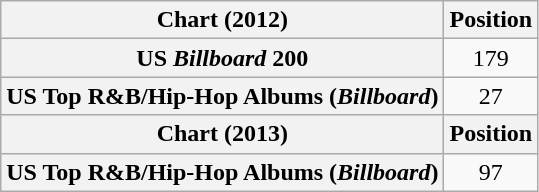<table class="wikitable plainrowheaders" style="text-align:center">
<tr>
<th scope="col">Chart (2012)</th>
<th scope="col">Position</th>
</tr>
<tr>
<th scope="row">US <em>Billboard</em> 200</th>
<td>179</td>
</tr>
<tr>
<th scope="row">US Top R&B/Hip-Hop Albums (<em>Billboard</em>)</th>
<td>27</td>
</tr>
<tr>
<th scope="col">Chart (2013)</th>
<th scope="col">Position</th>
</tr>
<tr>
<th scope="row">US Top R&B/Hip-Hop Albums (<em>Billboard</em>)</th>
<td>97</td>
</tr>
</table>
